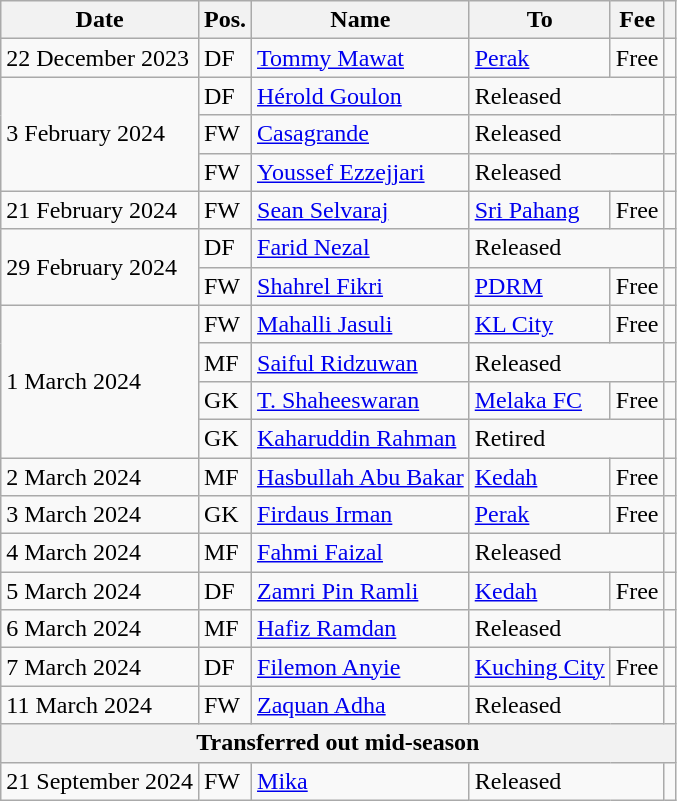<table class="wikitable">
<tr>
<th>Date</th>
<th>Pos.</th>
<th>Name</th>
<th>To</th>
<th>Fee</th>
<th></th>
</tr>
<tr>
<td>22 December 2023</td>
<td>DF</td>
<td> <a href='#'>Tommy Mawat</a></td>
<td> <a href='#'>Perak</a></td>
<td>Free</td>
<td></td>
</tr>
<tr>
<td rowspan="3">3 February 2024</td>
<td>DF</td>
<td> <a href='#'>Hérold Goulon</a></td>
<td colspan="2">Released</td>
<td></td>
</tr>
<tr>
<td>FW</td>
<td> <a href='#'>Casagrande</a></td>
<td colspan="2">Released</td>
<td></td>
</tr>
<tr>
<td>FW</td>
<td> <a href='#'>Youssef Ezzejjari</a></td>
<td colspan="2">Released</td>
<td></td>
</tr>
<tr>
<td>21 February 2024</td>
<td>FW</td>
<td> <a href='#'>Sean Selvaraj</a></td>
<td> <a href='#'>Sri Pahang</a></td>
<td>Free</td>
<td></td>
</tr>
<tr>
<td rowspan="2">29 February 2024</td>
<td>DF</td>
<td> <a href='#'>Farid Nezal</a></td>
<td colspan="2">Released</td>
<td></td>
</tr>
<tr>
<td>FW</td>
<td> <a href='#'>Shahrel Fikri</a></td>
<td> <a href='#'>PDRM</a></td>
<td>Free</td>
<td></td>
</tr>
<tr>
<td rowspan="4">1 March 2024</td>
<td>FW</td>
<td> <a href='#'>Mahalli Jasuli</a></td>
<td> <a href='#'>KL City</a></td>
<td>Free</td>
<td></td>
</tr>
<tr>
<td>MF</td>
<td> <a href='#'>Saiful Ridzuwan</a></td>
<td colspan="2">Released</td>
<td></td>
</tr>
<tr>
<td>GK</td>
<td> <a href='#'>T. Shaheeswaran</a></td>
<td> <a href='#'>Melaka FC</a></td>
<td>Free</td>
<td></td>
</tr>
<tr>
<td>GK</td>
<td> <a href='#'>Kaharuddin Rahman</a></td>
<td colspan="2">Retired</td>
<td></td>
</tr>
<tr>
<td>2 March 2024</td>
<td>MF</td>
<td> <a href='#'>Hasbullah Abu Bakar</a></td>
<td> <a href='#'>Kedah</a></td>
<td>Free</td>
<td></td>
</tr>
<tr>
<td>3 March 2024</td>
<td>GK</td>
<td> <a href='#'>Firdaus Irman</a></td>
<td> <a href='#'>Perak</a></td>
<td>Free</td>
<td></td>
</tr>
<tr>
<td>4 March 2024</td>
<td>MF</td>
<td> <a href='#'>Fahmi Faizal</a></td>
<td colspan="2">Released</td>
<td></td>
</tr>
<tr>
<td>5 March 2024</td>
<td>DF</td>
<td> <a href='#'>Zamri Pin Ramli</a></td>
<td> <a href='#'>Kedah</a></td>
<td>Free</td>
<td></td>
</tr>
<tr>
<td>6 March 2024</td>
<td>MF</td>
<td> <a href='#'>Hafiz Ramdan</a></td>
<td colspan="2">Released</td>
<td></td>
</tr>
<tr>
<td>7 March 2024</td>
<td>DF</td>
<td> <a href='#'>Filemon Anyie</a></td>
<td> <a href='#'>Kuching City</a></td>
<td>Free</td>
<td></td>
</tr>
<tr>
<td>11 March 2024</td>
<td>FW</td>
<td> <a href='#'>Zaquan Adha</a></td>
<td colspan="2">Released</td>
<td></td>
</tr>
<tr>
<th style="background:Light gray; color:Black;" ; colspan="6" ; align="center"><strong>Transferred out mid-season</strong></th>
</tr>
<tr>
<td>21 September 2024</td>
<td>FW</td>
<td> <a href='#'>Mika</a></td>
<td colspan="2">Released</td>
<td></td>
</tr>
</table>
